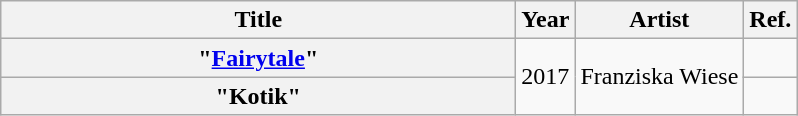<table class="wikitable plainrowheaders" style="text-align:center;">
<tr>
<th scope="col" style="width:21em;">Title</th>
<th scope="col" style="width:1em;">Year</th>
<th scope="col">Artist</th>
<th scope="col">Ref.</th>
</tr>
<tr>
<th scope="row">"<a href='#'>Fairytale</a>"</th>
<td rowspan="2">2017</td>
<td rowspan="2">Franziska Wiese</td>
<td></td>
</tr>
<tr>
<th scope="row">"Kotik"</th>
<td></td>
</tr>
</table>
